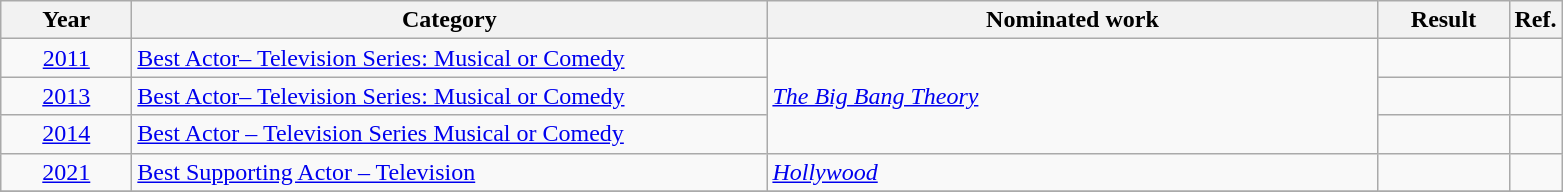<table class=wikitable>
<tr>
<th scope="col" style="width:5em;">Year</th>
<th scope="col" style="width:26em;">Category</th>
<th scope="col" style="width:25em;">Nominated work</th>
<th scope="col" style="width:5em;">Result</th>
<th>Ref.</th>
</tr>
<tr>
<td style="text-align:center;"><a href='#'>2011</a></td>
<td><a href='#'>Best Actor– Television Series: Musical or Comedy</a></td>
<td rowspan=3><em><a href='#'>The Big Bang Theory</a></em></td>
<td></td>
<td style="text-align:center;"></td>
</tr>
<tr>
<td style="text-align:center;"><a href='#'>2013</a></td>
<td><a href='#'>Best Actor– Television Series: Musical or Comedy</a></td>
<td></td>
<td style="text-align:center;"></td>
</tr>
<tr>
<td style="text-align:center;"><a href='#'>2014</a></td>
<td><a href='#'>Best Actor – Television Series Musical or Comedy</a></td>
<td></td>
<td style="text-align:center;"></td>
</tr>
<tr>
<td style="text-align:center;"><a href='#'>2021</a></td>
<td><a href='#'>Best Supporting Actor – Television</a></td>
<td><em><a href='#'>Hollywood</a></em></td>
<td></td>
<td style="text-align:center;"></td>
</tr>
<tr>
</tr>
</table>
